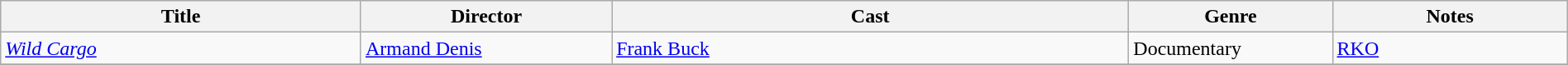<table class="wikitable" style="width:100%;">
<tr>
<th style="width:23%;">Title</th>
<th style="width:16%;">Director</th>
<th style="width:33%;">Cast</th>
<th style="width:13%;">Genre</th>
<th style="width:15%;">Notes</th>
</tr>
<tr>
<td><em><a href='#'>Wild Cargo</a></em></td>
<td><a href='#'>Armand Denis</a></td>
<td><a href='#'>Frank Buck</a></td>
<td>Documentary</td>
<td><a href='#'>RKO</a></td>
</tr>
<tr>
</tr>
</table>
